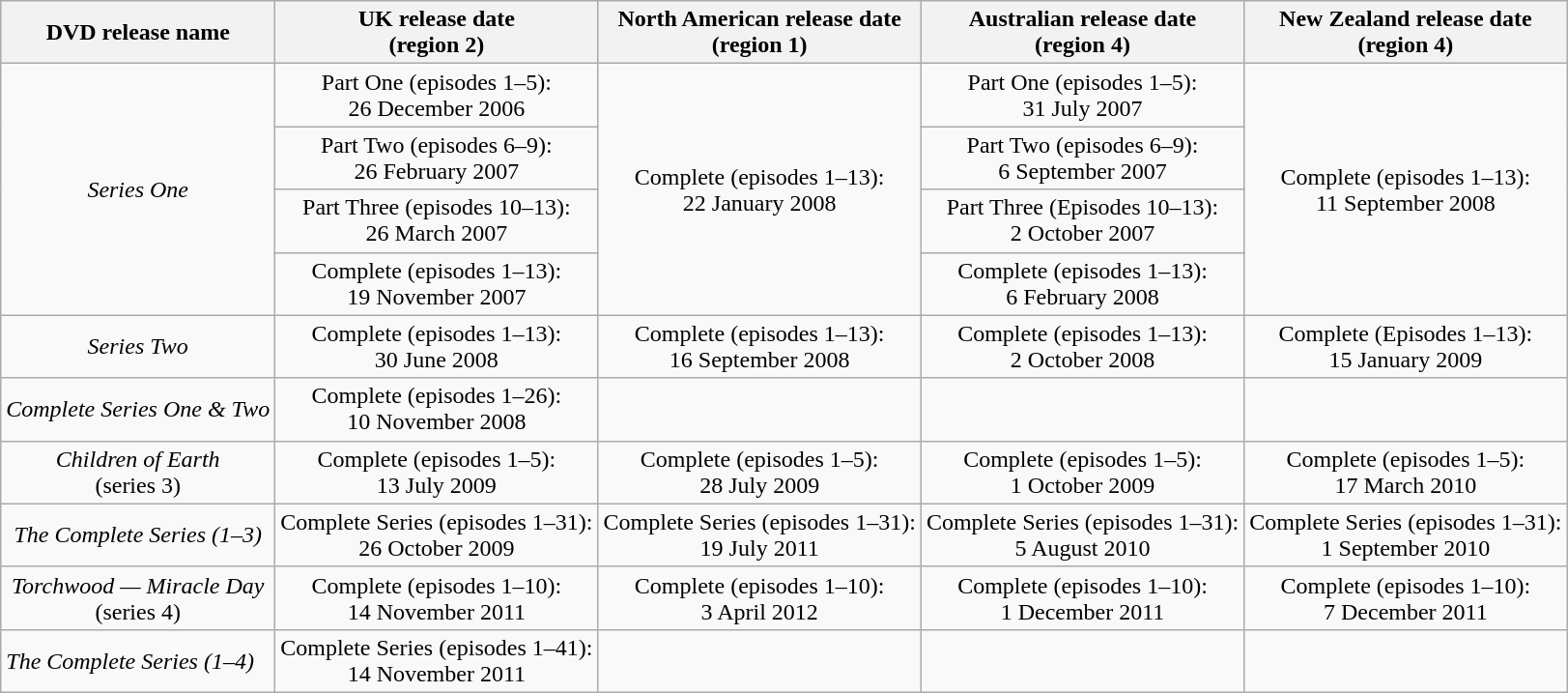<table class="wikitable">
<tr>
<th>DVD release name</th>
<th>UK release date<br>(region 2)</th>
<th>North American release date<br>(region 1)</th>
<th>Australian release date<br>(region 4)</th>
<th>New Zealand release date<br>(region 4)</th>
</tr>
<tr>
<td rowspan="4" style="text-align:center;"><em>Series One</em></td>
<td style="text-align:center;">Part One (episodes 1–5):<br>26 December 2006</td>
<td rowspan="4" style="text-align:center;">Complete (episodes 1–13):<br>22 January 2008</td>
<td style="text-align:center;">Part One (episodes 1–5):<br>31 July 2007</td>
<td rowspan="4" style="text-align:center;">Complete (episodes 1–13):<br>11 September 2008</td>
</tr>
<tr>
<td style="text-align:center;">Part Two (episodes 6–9):<br>26 February 2007</td>
<td style="text-align:center;">Part Two (episodes 6–9):<br>6 September 2007</td>
</tr>
<tr>
<td style="text-align:center;">Part Three (episodes 10–13):<br>26 March 2007</td>
<td style="text-align:center;">Part Three (Episodes 10–13):<br>2 October 2007</td>
</tr>
<tr>
<td style="text-align:center;">Complete (episodes 1–13):<br>19 November 2007</td>
<td style="text-align:center;">Complete (episodes 1–13):<br>6 February 2008</td>
</tr>
<tr>
<td style="text-align:center;"><em>Series Two</em></td>
<td style="text-align:center;">Complete (episodes 1–13):<br>30 June 2008</td>
<td style="text-align:center;">Complete (episodes 1–13):<br>16 September 2008</td>
<td style="text-align:center;">Complete (episodes 1–13):<br>2 October 2008</td>
<td style="text-align:center;">Complete (Episodes 1–13):<br>15 January 2009</td>
</tr>
<tr>
<td style="text-align:center;"><em>Complete Series One & Two</em></td>
<td style="text-align:center;">Complete (episodes 1–26):<br>10 November 2008</td>
<td style="text-align:center;"></td>
<td style="text-align:center;"></td>
<td style="text-align:center;"></td>
</tr>
<tr>
<td style="text-align:center;"><em>Children of Earth</em><br>(series 3)</td>
<td style="text-align:center;">Complete (episodes 1–5):<br>13 July 2009</td>
<td style="text-align:center;">Complete (episodes 1–5):<br>28 July 2009</td>
<td style="text-align:center;">Complete (episodes 1–5):<br>1 October 2009</td>
<td style="text-align:center;">Complete (episodes 1–5):<br>17 March 2010</td>
</tr>
<tr>
<td style="text-align:center;"><em>The Complete Series (1–3)</em></td>
<td style="text-align:center;">Complete Series (episodes 1–31):<br>26 October 2009</td>
<td style="text-align:center;">Complete Series (episodes 1–31):<br>19 July 2011</td>
<td style="text-align:center;">Complete Series (episodes 1–31):<br>5 August 2010</td>
<td style="text-align:center;">Complete Series (episodes 1–31):<br>1 September 2010</td>
</tr>
<tr>
<td style="text-align:center;"><em>Torchwood — Miracle Day</em><br>(series 4)</td>
<td style="text-align:center;">Complete (episodes 1–10):<br>14 November 2011</td>
<td style="text-align:center;">Complete (episodes 1–10):<br>3 April 2012</td>
<td style="text-align:center;">Complete (episodes 1–10):<br>1 December 2011</td>
<td style="text-align:center;">Complete (episodes 1–10):<br>7 December 2011</td>
</tr>
<tr>
<td style="text-align:centre;"><em>The Complete Series (1–4)</em></td>
<td style="text-align:center;">Complete Series (episodes 1–41):<br>14 November 2011</td>
<td style="text-align:center;"></td>
<td style="text-align:center;"></td>
<td style="text-align:center;"></td>
</tr>
</table>
